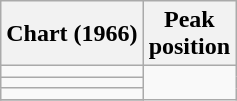<table class="wikitable sortable">
<tr>
<th align="left">Chart (1966)</th>
<th align="center">Peak<br>position</th>
</tr>
<tr>
<td></td>
</tr>
<tr>
<td></td>
</tr>
<tr>
<td></td>
</tr>
<tr>
</tr>
</table>
